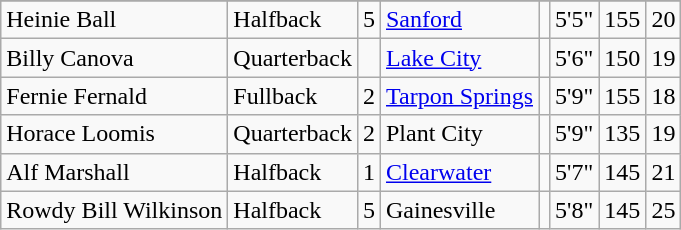<table class="wikitable">
<tr>
</tr>
<tr>
<td>Heinie Ball</td>
<td>Halfback</td>
<td>5</td>
<td><a href='#'>Sanford</a></td>
<td></td>
<td>5'5"</td>
<td>155</td>
<td>20</td>
</tr>
<tr>
<td>Billy Canova</td>
<td>Quarterback</td>
<td></td>
<td><a href='#'>Lake City</a></td>
<td></td>
<td>5'6"</td>
<td>150</td>
<td>19</td>
</tr>
<tr>
<td>Fernie Fernald</td>
<td>Fullback</td>
<td>2</td>
<td><a href='#'>Tarpon Springs</a></td>
<td></td>
<td>5'9"</td>
<td>155</td>
<td>18</td>
</tr>
<tr>
<td>Horace Loomis</td>
<td>Quarterback</td>
<td>2</td>
<td>Plant City</td>
<td></td>
<td>5'9"</td>
<td>135</td>
<td>19</td>
</tr>
<tr>
<td>Alf Marshall</td>
<td>Halfback</td>
<td>1</td>
<td><a href='#'>Clearwater</a></td>
<td></td>
<td>5'7"</td>
<td>145</td>
<td>21</td>
</tr>
<tr>
<td>Rowdy Bill Wilkinson</td>
<td>Halfback</td>
<td>5</td>
<td>Gainesville</td>
<td></td>
<td>5'8"</td>
<td>145</td>
<td>25</td>
</tr>
</table>
